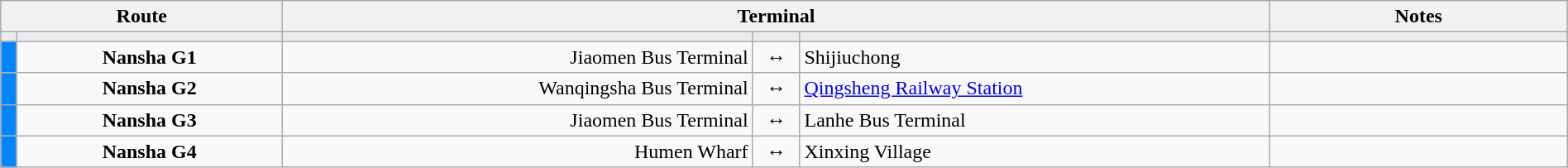<table class="wikitable sortable" style="width:100%; text-align:center;">
<tr>
<th colspan="2" width="18%">Route</th>
<th colspan="3">Terminal</th>
<th width="19%">Notes</th>
</tr>
<tr style="background:#EAECF0" height=0>
<td width="1%"></td>
<td></td>
<td width="30%"></td>
<td></td>
<td width="30%"></td>
<td></td>
</tr>
<tr>
<td style="background:#0084ff"></td>
<td><strong>Nansha G1</strong></td>
<td align=right>Jiaomen Bus Terminal</td>
<td>↔</td>
<td align=left>Shijiuchong</td>
<td></td>
</tr>
<tr>
<td style="background:#0084ff"></td>
<td><strong>Nansha G2</strong></td>
<td align=right>Wanqingsha Bus Terminal</td>
<td>↔</td>
<td align=left><a href='#'>Qingsheng Railway Station</a></td>
<td></td>
</tr>
<tr>
<td style="background:#0084ff"></td>
<td><strong>Nansha G3</strong></td>
<td align=right>Jiaomen Bus Terminal</td>
<td>↔</td>
<td align=left>Lanhe Bus Terminal</td>
<td></td>
</tr>
<tr>
<td style="background:#0084ff"></td>
<td><strong>Nansha G4</strong></td>
<td align=right>Humen Wharf</td>
<td>↔</td>
<td align=left>Xinxing Village</td>
<td></td>
</tr>
</table>
